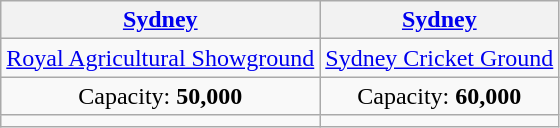<table class="wikitable" style="text-align:center">
<tr>
<th><a href='#'>Sydney</a></th>
<th><a href='#'>Sydney</a></th>
</tr>
<tr>
<td><a href='#'>Royal Agricultural Showground</a></td>
<td><a href='#'>Sydney Cricket Ground</a></td>
</tr>
<tr>
<td>Capacity: <strong>50,000</strong></td>
<td>Capacity: <strong>60,000</strong></td>
</tr>
<tr>
<td></td>
<td></td>
</tr>
</table>
